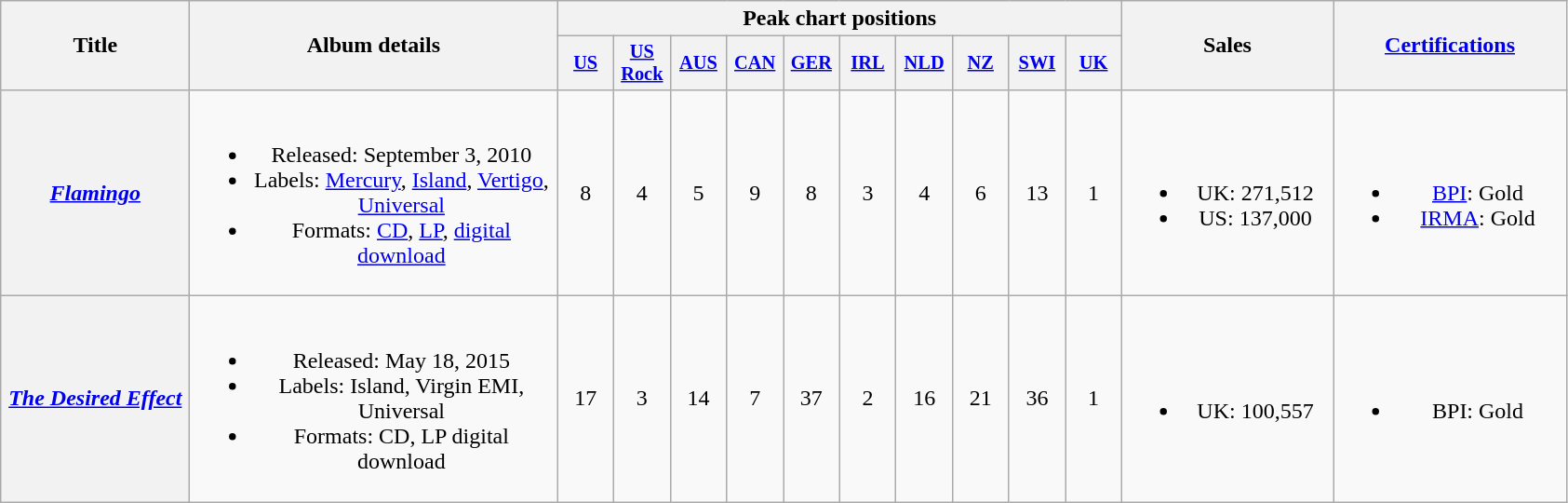<table class="wikitable plainrowheaders" style="text-align: center;">
<tr>
<th scope="col" rowspan="2" style="width:8em;">Title</th>
<th scope="col" rowspan="2" style="width:16em;">Album details</th>
<th scope="col" colspan="10">Peak chart positions</th>
<th scope="col" rowspan="2" style="width:9em;">Sales</th>
<th scope="col" rowspan="2" style="width:10em;"><a href='#'>Certifications</a></th>
</tr>
<tr>
<th scope="col" style="width:2.5em; font-size:85%;"><a href='#'>US</a><br></th>
<th scope="col" style="width:2.5em; font-size:85%;"><a href='#'>US<br>Rock</a><br></th>
<th scope="col" style="width:2.5em; font-size:85%;"><a href='#'>AUS</a><br></th>
<th scope="col" style="width:2.5em; font-size:85%;"><a href='#'>CAN</a><br></th>
<th scope="col" style="width:2.5em; font-size:85%;"><a href='#'>GER</a><br></th>
<th scope="col" style="width:2.5em; font-size:85%;"><a href='#'>IRL</a><br></th>
<th scope="col" style="width:2.5em; font-size:85%;"><a href='#'>NLD</a><br></th>
<th scope="col" style="width:2.5em; font-size:85%;"><a href='#'>NZ</a><br></th>
<th scope="col" style="width:2.5em; font-size:85%;"><a href='#'>SWI</a><br></th>
<th scope="col" style="width:2.5em; font-size:85%;"><a href='#'>UK</a><br></th>
</tr>
<tr>
<th scope="row"><em><a href='#'>Flamingo</a></em></th>
<td><br><ul><li>Released: September 3, 2010</li><li>Labels: <a href='#'>Mercury</a>, <a href='#'>Island</a>, <a href='#'>Vertigo</a>, <a href='#'>Universal</a></li><li>Formats: <a href='#'>CD</a>, <a href='#'>LP</a>, <a href='#'>digital download</a></li></ul></td>
<td>8</td>
<td>4</td>
<td>5</td>
<td>9</td>
<td>8</td>
<td>3</td>
<td>4</td>
<td>6</td>
<td>13</td>
<td>1</td>
<td><br><ul><li>UK: 271,512</li><li>US: 137,000</li></ul></td>
<td><br><ul><li><a href='#'>BPI</a>: Gold</li><li><a href='#'>IRMA</a>: Gold</li></ul></td>
</tr>
<tr>
<th scope="row"><em><a href='#'>The Desired Effect</a></em></th>
<td><br><ul><li>Released: May 18, 2015</li><li>Labels: Island, Virgin EMI, Universal</li><li>Formats: CD, LP digital download</li></ul></td>
<td>17</td>
<td>3</td>
<td>14</td>
<td>7</td>
<td>37</td>
<td>2</td>
<td>16</td>
<td>21</td>
<td>36</td>
<td>1</td>
<td><br><ul><li>UK: 100,557</li></ul></td>
<td><br><ul><li>BPI: Gold</li></ul></td>
</tr>
</table>
